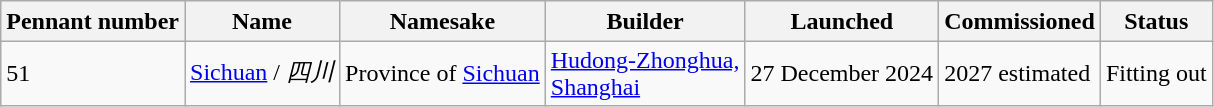<table class="wikitable">
<tr>
<th style="line-height:1.2em;">Pennant number</th>
<th>Name</th>
<th>Namesake</th>
<th>Builder</th>
<th>Launched</th>
<th>Commissioned</th>
<th>Status</th>
</tr>
<tr>
<td>51</td>
<td><a href='#'>Sichuan</a> / <em>四川</em></td>
<td>Province of <a href='#'>Sichuan</a></td>
<td><a href='#'>Hudong-Zhonghua,<br>Shanghai</a></td>
<td>27 December 2024</td>
<td>2027 estimated</td>
<td>Fitting out</td>
</tr>
</table>
